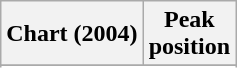<table class="wikitable sortable plainrowheaders" style="text-align:center;">
<tr>
<th scope="col">Chart (2004)</th>
<th scope="col">Peak<br>position</th>
</tr>
<tr>
</tr>
<tr>
</tr>
</table>
